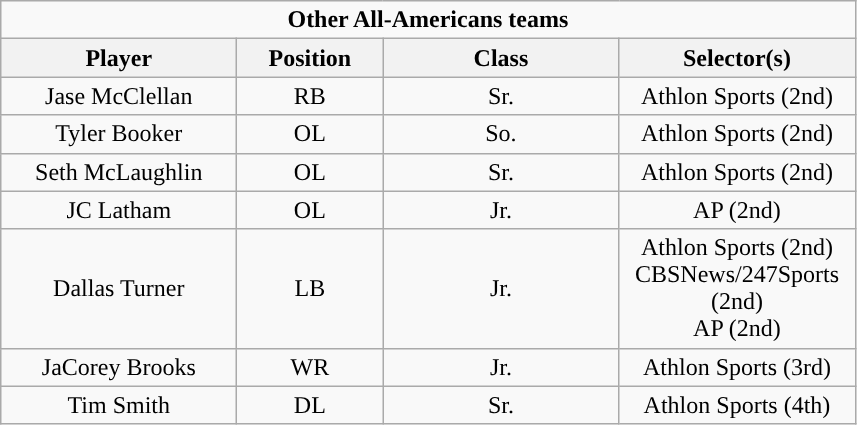<table class="wikitable" style="text-align:center">
<tr>
<td colspan="6" style="text-align:center; "><strong>Other All-Americans teams</strong></td>
</tr>
<tr>
<th style="width:150px; ">Player</th>
<th style="width:90px; ">Position</th>
<th style="width:150px; ">Class</th>
<th style="width:150px; ">Selector(s)</th>
</tr>
<tr>
<td>Jase McClellan</td>
<td>RB</td>
<td>Sr.</td>
<td>Athlon Sports (2nd)</td>
</tr>
<tr>
<td>Tyler Booker</td>
<td>OL</td>
<td>So.</td>
<td>Athlon Sports (2nd)</td>
</tr>
<tr>
<td>Seth McLaughlin</td>
<td>OL</td>
<td>Sr.</td>
<td>Athlon Sports (2nd)</td>
</tr>
<tr>
<td>JC Latham</td>
<td>OL</td>
<td>Jr.</td>
<td>AP (2nd)</td>
</tr>
<tr>
<td>Dallas Turner</td>
<td>LB</td>
<td>Jr.</td>
<td>Athlon Sports (2nd) <br> CBSNews/247Sports (2nd)<br>AP (2nd)</td>
</tr>
<tr>
<td>JaCorey Brooks</td>
<td>WR</td>
<td>Jr.</td>
<td>Athlon Sports (3rd)</td>
</tr>
<tr>
<td>Tim Smith</td>
<td>DL</td>
<td>Sr.</td>
<td>Athlon Sports (4th)</td>
</tr>
</table>
